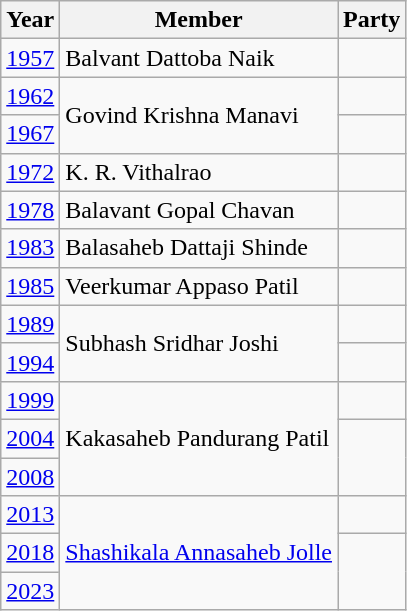<table class="wikitable">
<tr>
<th>Year</th>
<th>Member</th>
<th colspan=2>Party</th>
</tr>
<tr>
<td><a href='#'>1957</a></td>
<td>Balvant Dattoba Naik</td>
<td></td>
</tr>
<tr>
<td><a href='#'>1962</a></td>
<td rowspan="2">Govind Krishna Manavi</td>
<td></td>
</tr>
<tr>
<td><a href='#'>1967</a></td>
<td></td>
</tr>
<tr>
<td><a href='#'>1972</a></td>
<td>K. R. Vithalrao</td>
<td></td>
</tr>
<tr>
<td><a href='#'>1978</a></td>
<td>Balavant Gopal Chavan</td>
<td></td>
</tr>
<tr>
<td><a href='#'>1983</a></td>
<td>Balasaheb Dattaji Shinde</td>
<td></td>
</tr>
<tr>
<td><a href='#'>1985</a></td>
<td>Veerkumar Appaso Patil</td>
<td></td>
</tr>
<tr>
<td><a href='#'>1989</a></td>
<td rowspan="2">Subhash Sridhar Joshi</td>
<td></td>
</tr>
<tr>
<td><a href='#'>1994</a></td>
</tr>
<tr>
<td><a href='#'>1999</a></td>
<td rowspan="3">Kakasaheb Pandurang Patil</td>
<td></td>
</tr>
<tr>
<td><a href='#'>2004</a></td>
</tr>
<tr>
<td><a href='#'>2008</a></td>
</tr>
<tr>
<td><a href='#'>2013</a></td>
<td rowspan="3"><a href='#'>Shashikala Annasaheb Jolle</a></td>
<td></td>
</tr>
<tr>
<td><a href='#'>2018</a></td>
</tr>
<tr>
<td><a href='#'>2023</a></td>
</tr>
</table>
